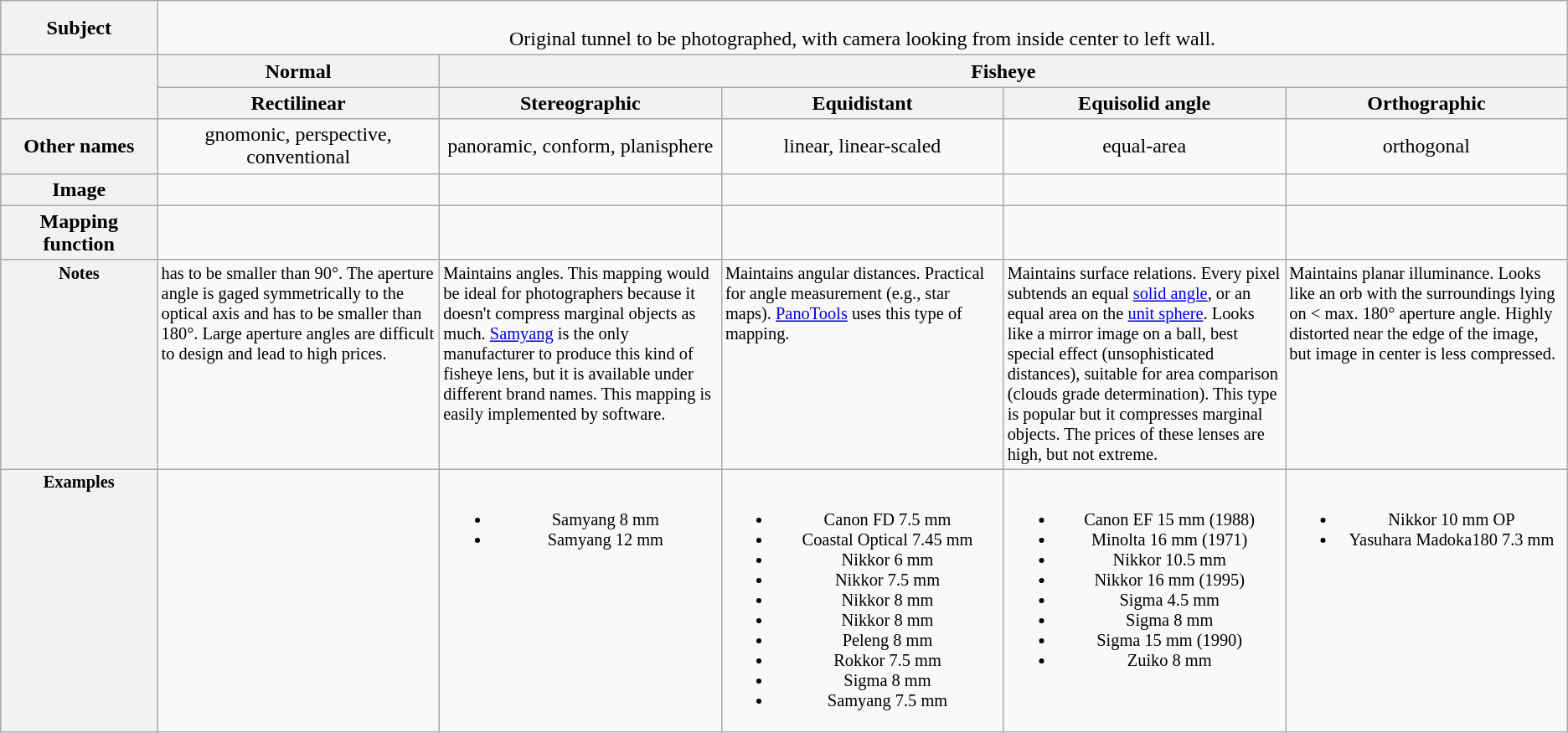<table class=wikitable style="text-align:center;">
<tr>
<th>Subject</th>
<td colspan=5><br>Original tunnel to be photographed, with camera looking from inside center to left wall.<br></td>
</tr>
<tr>
<th rowspan=2 style="width:10%;"> </th>
<th>Normal</th>
<th colspan=4>Fisheye</th>
</tr>
<tr>
<th style="width:18%;">Rectilinear</th>
<th style="width:18%;">Stereographic</th>
<th style="width:18%;">Equidistant</th>
<th style="width:18%;">Equisolid angle</th>
<th style="width:18%;">Orthographic</th>
</tr>
<tr>
<th>Other names</th>
<td>gnomonic, perspective, conventional</td>
<td>panoramic, conform, planisphere</td>
<td>linear, linear-scaled</td>
<td>equal-area</td>
<td>orthogonal</td>
</tr>
<tr>
<th>Image</th>
<td></td>
<td></td>
<td></td>
<td></td>
<td></td>
</tr>
<tr>
<th>Mapping function</th>
<td></td>
<td></td>
<td></td>
<td></td>
<td></td>
</tr>
<tr style="vertical-align:top; text-align:left; font-size:85%;">
<th>Notes</th>
<td> has to be smaller than 90°. The aperture angle is gaged symmetrically to the optical axis and has to be smaller than 180°. Large aperture angles are difficult to design and lead to high prices.</td>
<td>Maintains angles. This mapping would be ideal for photographers because it doesn't compress marginal objects as much. <a href='#'>Samyang</a> is the only manufacturer to produce this kind of fisheye lens, but it is available under different brand names. This mapping is easily implemented by software.</td>
<td>Maintains angular distances. Practical for angle measurement (e.g., star maps). <a href='#'>PanoTools</a> uses this type of mapping.</td>
<td>Maintains surface relations. Every pixel subtends an equal <a href='#'>solid angle</a>, or an equal area on the <a href='#'>unit sphere</a>. Looks like a mirror image on a ball, best special effect (unsophisticated distances), suitable for area comparison (clouds grade determination). This type is popular but it compresses marginal objects. The prices of these lenses are high, but not extreme.</td>
<td>Maintains planar illuminance. Looks like an orb with the surroundings lying on < max. 180° aperture angle. Highly distorted near the edge of the image, but image in center is less compressed.</td>
</tr>
<tr style="vertical-align:top; font-size:85%;">
<th>Examples</th>
<td></td>
<td><br><ul><li>Samyang 8 mm </li><li>Samyang 12 mm </li></ul></td>
<td><br><ul><li>Canon FD 7.5 mm </li><li>Coastal Optical 7.45 mm </li><li>Nikkor 6 mm </li><li>Nikkor 7.5 mm </li><li>Nikkor 8 mm </li><li>Nikkor 8 mm </li><li>Peleng 8 mm </li><li>Rokkor 7.5 mm </li><li>Sigma 8 mm </li><li>Samyang 7.5 mm </li></ul></td>
<td><br><ul><li>Canon EF 15 mm  (1988)</li><li>Minolta 16 mm  (1971)</li><li>Nikkor 10.5 mm </li><li>Nikkor 16 mm  (1995)</li><li>Sigma 4.5 mm </li><li>Sigma 8 mm </li><li>Sigma 15 mm  (1990)</li><li>Zuiko 8 mm </li></ul></td>
<td><br><ul><li>Nikkor 10 mm  OP</li><li>Yasuhara Madoka180 7.3 mm </li></ul></td>
</tr>
</table>
